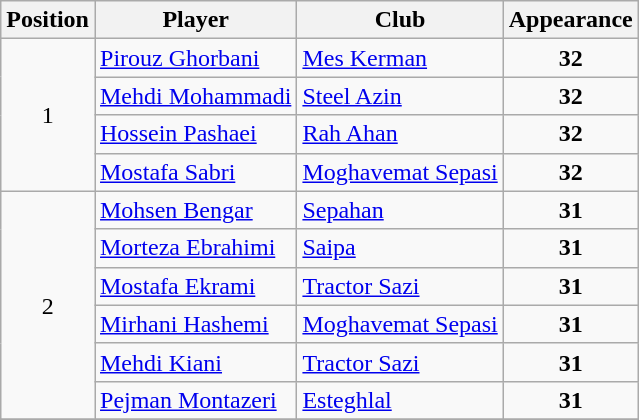<table class="wikitable">
<tr>
<th width="50px">Position</th>
<th>Player</th>
<th>Club</th>
<th width="50px">Appearance</th>
</tr>
<tr>
<td rowspan=4 align="center">1</td>
<td> <a href='#'>Pirouz Ghorbani</a></td>
<td><a href='#'>Mes Kerman</a></td>
<td align=center><strong>32</strong></td>
</tr>
<tr>
<td> <a href='#'>Mehdi Mohammadi</a></td>
<td><a href='#'>Steel Azin</a></td>
<td align=center><strong>32</strong></td>
</tr>
<tr>
<td> <a href='#'>Hossein Pashaei</a></td>
<td><a href='#'>Rah Ahan</a></td>
<td align=center><strong>32</strong></td>
</tr>
<tr>
<td> <a href='#'>Mostafa Sabri</a></td>
<td><a href='#'>Moghavemat Sepasi</a></td>
<td align=center><strong>32</strong></td>
</tr>
<tr>
<td rowspan=6 align="center">2</td>
<td> <a href='#'>Mohsen Bengar</a></td>
<td><a href='#'>Sepahan</a></td>
<td align=center><strong>31</strong></td>
</tr>
<tr>
<td> <a href='#'>Morteza Ebrahimi</a></td>
<td><a href='#'>Saipa</a></td>
<td align=center><strong>31</strong></td>
</tr>
<tr>
<td> <a href='#'>Mostafa Ekrami</a></td>
<td><a href='#'>Tractor Sazi</a></td>
<td align=center><strong>31</strong></td>
</tr>
<tr>
<td> <a href='#'>Mirhani Hashemi</a></td>
<td><a href='#'>Moghavemat Sepasi</a></td>
<td align=center><strong>31</strong></td>
</tr>
<tr>
<td> <a href='#'>Mehdi Kiani</a></td>
<td><a href='#'>Tractor Sazi</a></td>
<td align=center><strong>31</strong></td>
</tr>
<tr>
<td> <a href='#'>Pejman Montazeri</a></td>
<td><a href='#'>Esteghlal</a></td>
<td align=center><strong>31</strong></td>
</tr>
<tr>
</tr>
</table>
